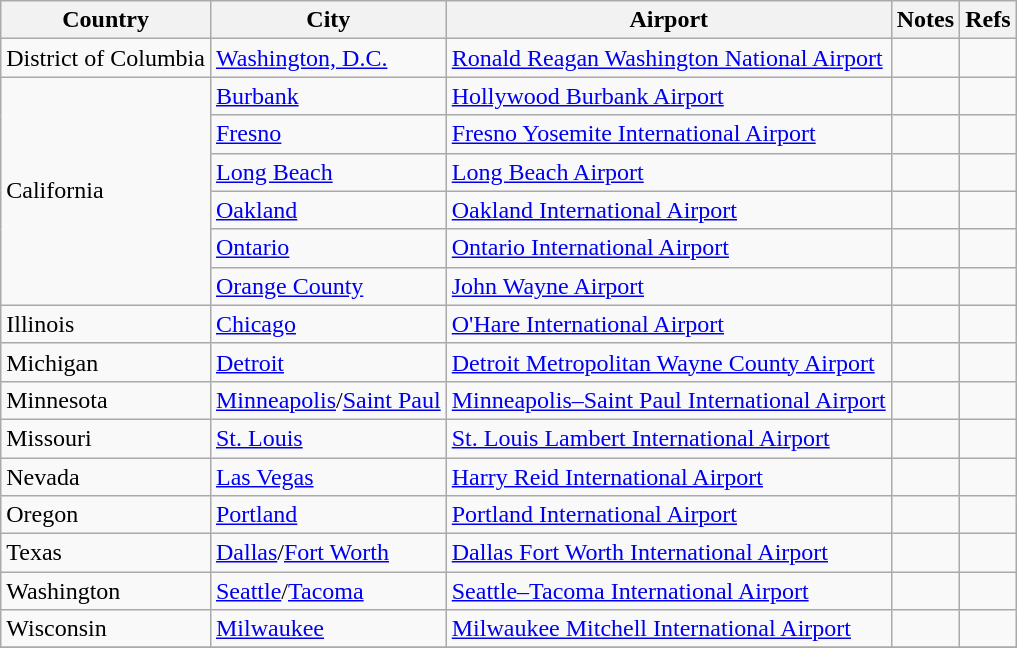<table class="sortable wikitable">
<tr>
<th>Country</th>
<th>City</th>
<th>Airport</th>
<th>Notes</th>
<th class="unsortable">Refs</th>
</tr>
<tr>
<td>District of Columbia</td>
<td><a href='#'>Washington, D.C.</a></td>
<td><a href='#'>Ronald Reagan Washington National Airport</a></td>
<td align=center></td>
<td align=center></td>
</tr>
<tr>
<td rowspan="6">California</td>
<td><a href='#'>Burbank</a></td>
<td><a href='#'>Hollywood Burbank Airport</a></td>
<td></td>
<td align=center></td>
</tr>
<tr>
<td><a href='#'>Fresno</a></td>
<td><a href='#'>Fresno Yosemite International Airport</a></td>
<td></td>
<td align=center></td>
</tr>
<tr>
<td><a href='#'>Long Beach</a></td>
<td><a href='#'>Long Beach Airport</a></td>
<td></td>
<td align=center></td>
</tr>
<tr>
<td><a href='#'>Oakland</a></td>
<td><a href='#'>Oakland International Airport</a></td>
<td></td>
<td align=center></td>
</tr>
<tr>
<td><a href='#'>Ontario</a></td>
<td><a href='#'>Ontario International Airport</a></td>
<td></td>
<td align=center></td>
</tr>
<tr>
<td><a href='#'>Orange County</a></td>
<td><a href='#'>John Wayne Airport</a></td>
<td align=center></td>
<td align=center></td>
</tr>
<tr>
<td>Illinois</td>
<td><a href='#'>Chicago</a></td>
<td><a href='#'>O'Hare International Airport</a></td>
<td align=center></td>
<td align=center></td>
</tr>
<tr>
<td>Michigan</td>
<td><a href='#'>Detroit</a></td>
<td><a href='#'>Detroit Metropolitan Wayne County Airport</a></td>
<td align=center></td>
<td align=center></td>
</tr>
<tr>
<td>Minnesota</td>
<td><a href='#'>Minneapolis</a>/<a href='#'>Saint Paul</a></td>
<td><a href='#'>Minneapolis–Saint Paul International Airport</a></td>
<td align=center></td>
<td align=center></td>
</tr>
<tr>
<td>Missouri</td>
<td><a href='#'>St. Louis</a></td>
<td><a href='#'>St. Louis Lambert International Airport</a></td>
<td align=center></td>
<td align=center></td>
</tr>
<tr>
<td>Nevada</td>
<td><a href='#'>Las Vegas</a></td>
<td><a href='#'>Harry Reid International Airport</a></td>
<td></td>
<td align=center></td>
</tr>
<tr>
<td>Oregon</td>
<td><a href='#'>Portland</a></td>
<td><a href='#'>Portland International Airport</a></td>
<td align=center></td>
<td align=center></td>
</tr>
<tr>
<td>Texas</td>
<td><a href='#'>Dallas</a>/<a href='#'>Fort Worth</a></td>
<td><a href='#'>Dallas Fort Worth International Airport</a></td>
<td align=center></td>
<td align=center></td>
</tr>
<tr>
<td>Washington</td>
<td><a href='#'>Seattle</a>/<a href='#'>Tacoma</a></td>
<td><a href='#'>Seattle–Tacoma International Airport</a></td>
<td align=center></td>
<td align=center></td>
</tr>
<tr>
<td>Wisconsin</td>
<td><a href='#'>Milwaukee</a></td>
<td><a href='#'>Milwaukee Mitchell International Airport</a></td>
<td></td>
<td align=center></td>
</tr>
<tr>
</tr>
</table>
